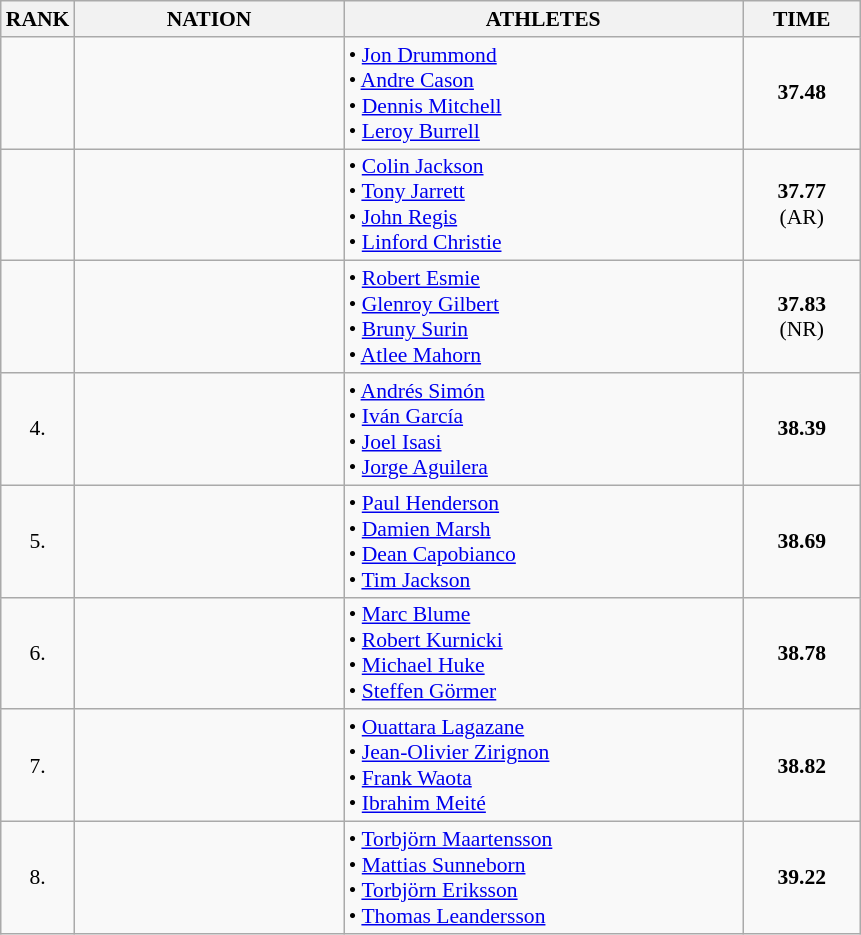<table class="wikitable" style="border-collapse: collapse; font-size: 90%;">
<tr>
<th>RANK</th>
<th style="width: 12em">NATION</th>
<th style="width: 18em">ATHLETES</th>
<th style="width: 5em">TIME</th>
</tr>
<tr>
<td align="center"></td>
<td align="center"></td>
<td>• <a href='#'>Jon Drummond</a><br>• <a href='#'>Andre Cason</a><br>• <a href='#'>Dennis Mitchell</a><br>• <a href='#'>Leroy Burrell</a></td>
<td align="center"><strong>37.48</strong></td>
</tr>
<tr>
<td align="center"></td>
<td align="center"></td>
<td>• <a href='#'>Colin Jackson</a><br>• <a href='#'>Tony Jarrett</a><br>• <a href='#'>John Regis</a><br>• <a href='#'>Linford Christie</a></td>
<td align="center"><strong>37.77</strong><br>(AR)</td>
</tr>
<tr>
<td align="center"></td>
<td align="center"></td>
<td>• <a href='#'>Robert Esmie</a><br>• <a href='#'>Glenroy Gilbert</a><br>• <a href='#'>Bruny Surin</a><br>• <a href='#'>Atlee Mahorn</a></td>
<td align="center"><strong>37.83</strong><br>(NR)</td>
</tr>
<tr>
<td align="center">4.</td>
<td align="center"></td>
<td>• <a href='#'>Andrés Simón</a><br>• <a href='#'>Iván García</a><br>• <a href='#'>Joel Isasi</a><br>• <a href='#'>Jorge Aguilera</a></td>
<td align="center"><strong>38.39</strong></td>
</tr>
<tr>
<td align="center">5.</td>
<td align="center"></td>
<td>• <a href='#'>Paul Henderson</a><br>• <a href='#'>Damien Marsh</a><br>• <a href='#'>Dean Capobianco</a><br>• <a href='#'>Tim Jackson</a></td>
<td align="center"><strong>38.69</strong></td>
</tr>
<tr>
<td align="center">6.</td>
<td align="center"></td>
<td>• <a href='#'>Marc Blume</a><br>• <a href='#'>Robert Kurnicki</a><br>• <a href='#'>Michael Huke</a><br>• <a href='#'>Steffen Görmer</a></td>
<td align="center"><strong>38.78</strong></td>
</tr>
<tr>
<td align="center">7.</td>
<td align="center"></td>
<td>• <a href='#'>Ouattara Lagazane</a><br>• <a href='#'>Jean-Olivier Zirignon</a><br>• <a href='#'>Frank Waota</a><br>• <a href='#'>Ibrahim Meité</a></td>
<td align="center"><strong>38.82</strong></td>
</tr>
<tr>
<td align="center">8.</td>
<td align="center"></td>
<td>• <a href='#'>Torbjörn Maartensson</a><br>• <a href='#'>Mattias Sunneborn</a><br>• <a href='#'>Torbjörn Eriksson</a><br>• <a href='#'>Thomas Leandersson</a></td>
<td align="center"><strong>39.22</strong></td>
</tr>
</table>
